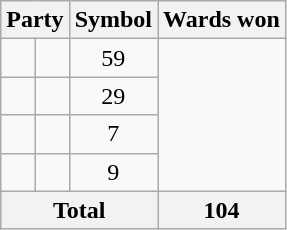<table class="wikitable sortable" style="text-align:center">
<tr>
<th colspan=2>Party</th>
<th>Symbol</th>
<th>Wards won</th>
</tr>
<tr>
<td></td>
<td></td>
<td>59</td>
</tr>
<tr>
<td></td>
<td></td>
<td>29</td>
</tr>
<tr>
<td></td>
<td></td>
<td>7</td>
</tr>
<tr>
<td></td>
<td></td>
<td>9</td>
</tr>
<tr>
<th colspan="3">Total</th>
<th>104</th>
</tr>
</table>
